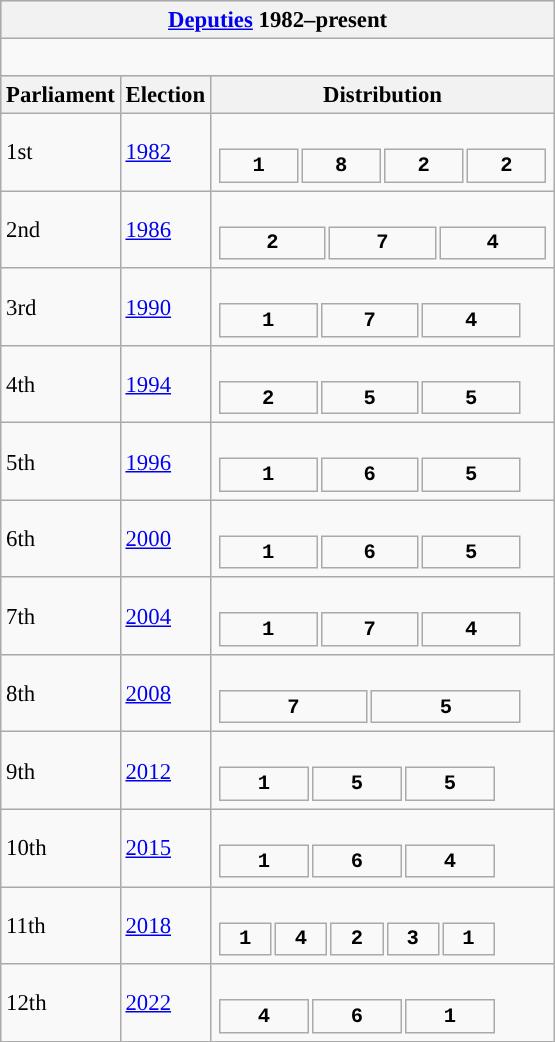<table class="wikitable" style="font-size:95%;">
<tr bgcolor="#CCCCCC">
<th colspan="3"><a href='#'>Deputies</a> 1982–present</th>
</tr>
<tr>
<td colspan="3"><br>













</td>
</tr>
<tr bgcolor="#CCCCCC">
<th>Parliament</th>
<th>Election</th>
<th>Distribution</th>
</tr>
<tr>
<td>1st</td>
<td><a href='#'>1982</a></td>
<td><br><table style="width:16.25em; font-size:90%; text-align:center; font-family:Courier New;">
<tr style="font-weight:bold">
<td style="background:">1</td>
<td style="background:">8</td>
<td style="background:">2</td>
<td style="background:">2</td>
</tr>
</table>
</td>
</tr>
<tr>
<td>2nd</td>
<td><a href='#'>1986</a></td>
<td><br><table style="width:16.25em; font-size:90%; text-align:center; font-family:Courier New;">
<tr style="font-weight:bold">
<td style="background:">2</td>
<td style="background:">7</td>
<td style="background:">4</td>
</tr>
</table>
</td>
</tr>
<tr>
<td>3rd</td>
<td><a href='#'>1990</a></td>
<td><br><table style="width:15em; font-size:90%; text-align:center; font-family:Courier New;">
<tr style="font-weight:bold">
<td style="background:">1</td>
<td style="background:">7</td>
<td style="background:">4</td>
</tr>
</table>
</td>
</tr>
<tr>
<td>4th</td>
<td><a href='#'>1994</a></td>
<td><br><table style="width:15em; font-size:90%; text-align:center; font-family:Courier New;">
<tr style="font-weight:bold">
<td style="background:">2</td>
<td style="background:">5</td>
<td style="background:">5</td>
</tr>
</table>
</td>
</tr>
<tr>
<td>5th</td>
<td><a href='#'>1996</a></td>
<td><br><table style="width:15em; font-size:90%; text-align:center; font-family:Courier New;">
<tr style="font-weight:bold">
<td style="background:">1</td>
<td style="background:">6</td>
<td style="background:">5</td>
</tr>
</table>
</td>
</tr>
<tr>
<td>6th</td>
<td><a href='#'>2000</a></td>
<td><br><table style="width:15em; font-size:90%; text-align:center; font-family:Courier New;">
<tr style="font-weight:bold">
<td style="background:">1</td>
<td style="background:">6</td>
<td style="background:">5</td>
</tr>
</table>
</td>
</tr>
<tr>
<td>7th</td>
<td><a href='#'>2004</a></td>
<td><br><table style="width:15em; font-size:90%; text-align:center; font-family:Courier New;">
<tr style="font-weight:bold">
<td style="background:">1</td>
<td style="background:">7</td>
<td style="background:">4</td>
</tr>
</table>
</td>
</tr>
<tr>
<td>8th</td>
<td><a href='#'>2008</a></td>
<td><br><table style="width:15em; font-size:90%; text-align:center; font-family:Courier New;">
<tr style="font-weight:bold">
<td style="background:">7</td>
<td style="background:">5</td>
</tr>
</table>
</td>
</tr>
<tr>
<td>9th</td>
<td><a href='#'>2012</a></td>
<td><br><table style="width:13.75em; font-size:90%; text-align:center; font-family:Courier New;">
<tr style="font-weight:bold">
<td style="background:">1</td>
<td style="background:">5</td>
<td style="background:">5</td>
</tr>
</table>
</td>
</tr>
<tr>
<td>10th</td>
<td><a href='#'>2015</a></td>
<td><br><table style="width:13.75em; font-size:90%; text-align:center; font-family:Courier New;">
<tr style="font-weight:bold">
<td style="background:">1</td>
<td style="background:">6</td>
<td style="background:">4</td>
</tr>
</table>
</td>
</tr>
<tr>
<td>11th</td>
<td><a href='#'>2018</a></td>
<td><br><table style="width:13.75em; font-size:90%; text-align:center; font-family:Courier New;">
<tr style="font-weight:bold">
<td style="background:">1</td>
<td style="background:">4</td>
<td style="background:">2</td>
<td style="background:">3</td>
<td style="background:">1</td>
</tr>
</table>
</td>
</tr>
<tr>
<td>12th</td>
<td><a href='#'>2022</a></td>
<td><br><table style="width:13.75em; font-size:90%; text-align:center; font-family:Courier New;">
<tr style="font-weight:bold">
<td style="background:">4</td>
<td style="background:">6</td>
<td style="background:">1</td>
</tr>
</table>
</td>
</tr>
</table>
